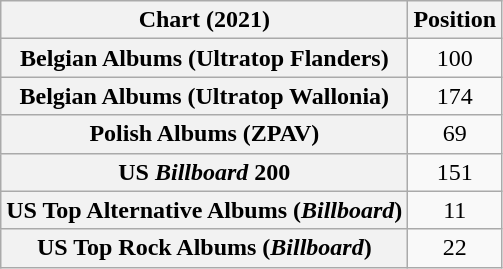<table class="wikitable plainrowheaders sortable" style="text-align:center">
<tr>
<th scope="col">Chart (2021)</th>
<th scope="col">Position</th>
</tr>
<tr>
<th scope="row">Belgian Albums (Ultratop Flanders)</th>
<td>100</td>
</tr>
<tr>
<th scope="row">Belgian Albums (Ultratop Wallonia)</th>
<td>174</td>
</tr>
<tr>
<th scope="row">Polish Albums (ZPAV)</th>
<td>69</td>
</tr>
<tr>
<th scope="row">US <em>Billboard</em> 200</th>
<td>151</td>
</tr>
<tr>
<th scope="row">US Top Alternative Albums (<em>Billboard</em>)</th>
<td>11</td>
</tr>
<tr>
<th scope="row">US Top Rock Albums (<em>Billboard</em>)</th>
<td>22</td>
</tr>
</table>
